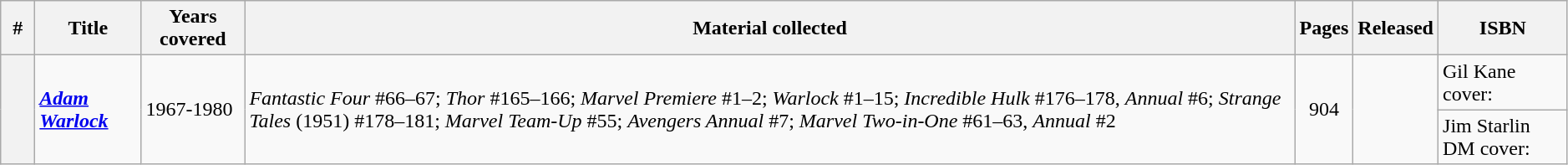<table class="wikitable sortable" width=99%>
<tr>
<th class="unsortable" width=20px>#</th>
<th>Title</th>
<th>Years covered</th>
<th class="unsortable">Material collected</th>
<th>Pages</th>
<th>Released</th>
<th class="unsortable">ISBN</th>
</tr>
<tr>
<th style="background-color: light grey;" rowspan=2></th>
<td rowspan=2><strong><em><a href='#'>Adam Warlock</a></em></strong></td>
<td rowspan=2>1967-1980</td>
<td rowspan=2><em>Fantastic Four</em> #66–67; <em>Thor</em> #165–166; <em>Marvel Premiere</em> #1–2; <em>Warlock</em> #1–15; <em>Incredible Hulk</em> #176–178, <em>Annual</em> #6; <em>Strange Tales</em> (1951) #178–181; <em>Marvel Team-Up</em> #55; <em>Avengers Annual</em> #7; <em>Marvel Two-in-One</em> #61–63, <em>Annual</em> #2</td>
<td style="text-align: center;" rowspan=2>904</td>
<td rowspan=2></td>
<td>Gil Kane cover: </td>
</tr>
<tr>
<td>Jim Starlin DM cover: </td>
</tr>
</table>
